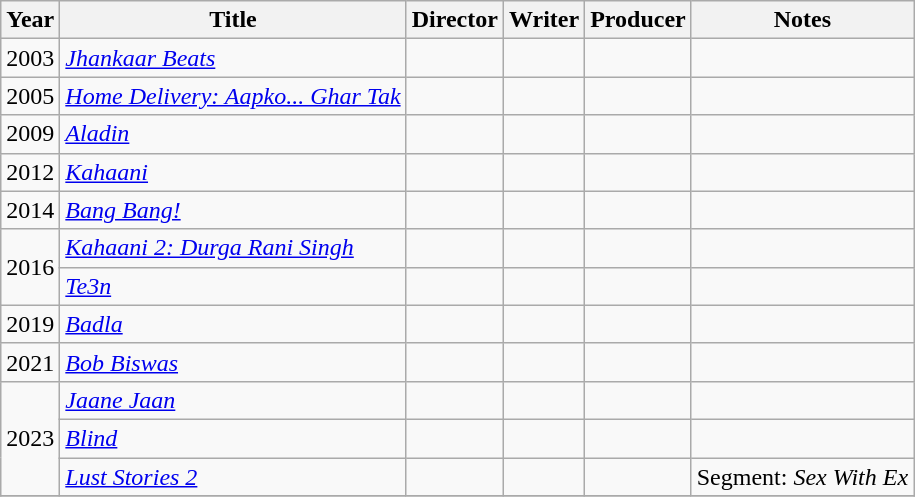<table class="wikitable">
<tr>
<th>Year</th>
<th>Title</th>
<th>Director</th>
<th>Writer</th>
<th>Producer</th>
<th>Notes</th>
</tr>
<tr>
<td>2003</td>
<td><em><a href='#'>Jhankaar Beats</a></em></td>
<td></td>
<td></td>
<td></td>
<td></td>
</tr>
<tr>
<td>2005</td>
<td><em><a href='#'>Home Delivery: Aapko... Ghar Tak</a></em></td>
<td></td>
<td></td>
<td></td>
<td></td>
</tr>
<tr>
<td>2009</td>
<td><em><a href='#'>Aladin</a></em></td>
<td></td>
<td></td>
<td></td>
<td></td>
</tr>
<tr>
<td>2012</td>
<td><em><a href='#'>Kahaani</a></em></td>
<td></td>
<td></td>
<td></td>
<td></td>
</tr>
<tr>
<td>2014</td>
<td><em><a href='#'>Bang Bang!</a></em></td>
<td></td>
<td></td>
<td></td>
<td></td>
</tr>
<tr>
<td rowspan=2>2016</td>
<td><em><a href='#'>Kahaani 2: Durga Rani Singh</a></em></td>
<td></td>
<td></td>
<td></td>
<td></td>
</tr>
<tr>
<td><em><a href='#'>Te3n</a></em></td>
<td></td>
<td></td>
<td></td>
<td></td>
</tr>
<tr>
<td>2019</td>
<td><em><a href='#'>Badla</a></em></td>
<td></td>
<td></td>
<td></td>
<td></td>
</tr>
<tr>
<td>2021</td>
<td><em><a href='#'>Bob Biswas</a></em></td>
<td></td>
<td></td>
<td></td>
<td></td>
</tr>
<tr>
<td rowspan=3>2023</td>
<td><em><a href='#'>Jaane Jaan</a></em></td>
<td></td>
<td></td>
<td></td>
<td></td>
</tr>
<tr>
<td><em><a href='#'>Blind</a></em></td>
<td></td>
<td></td>
<td></td>
<td></td>
</tr>
<tr>
<td><em><a href='#'>Lust Stories 2</a></em></td>
<td></td>
<td></td>
<td></td>
<td>Segment: <em>Sex With Ex</em></td>
</tr>
<tr>
</tr>
</table>
